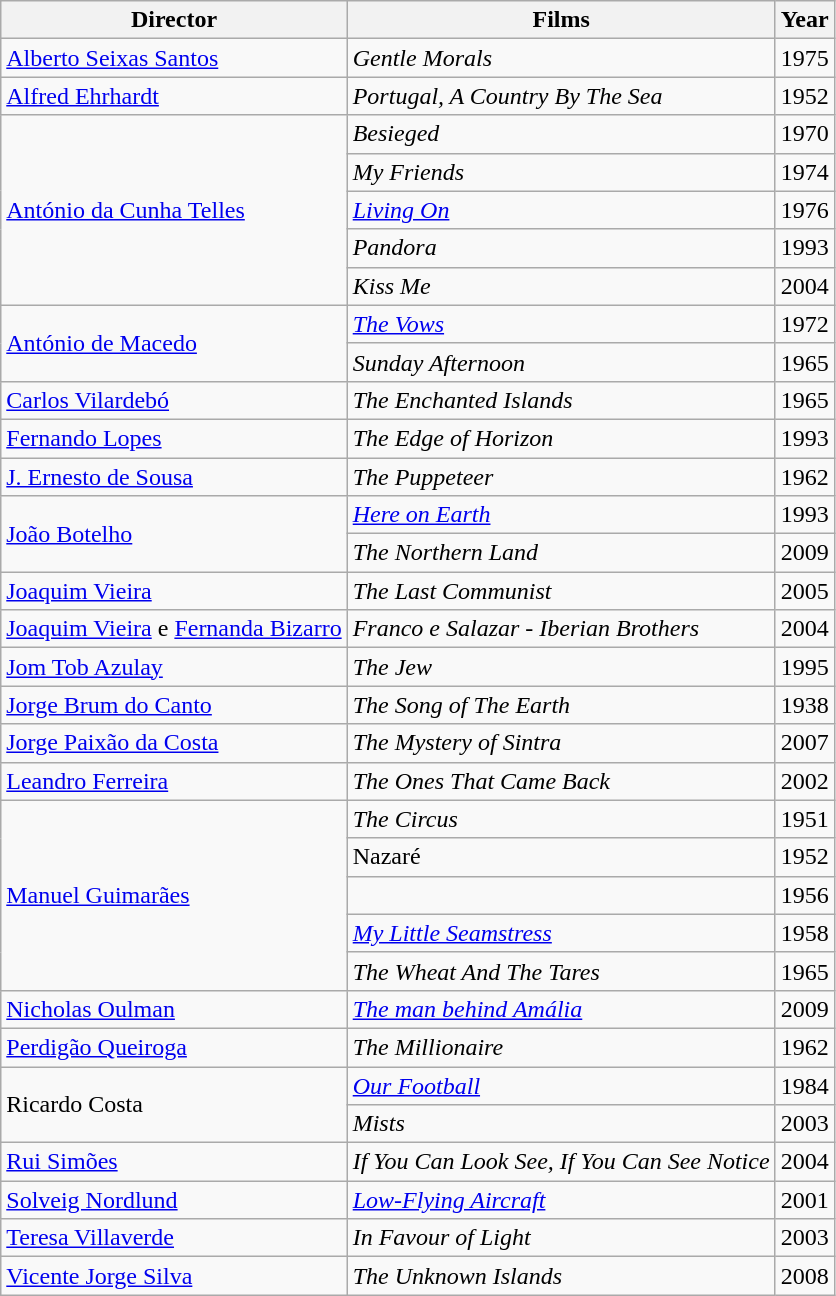<table class="wikitable">
<tr>
<th>Director</th>
<th>Films</th>
<th>Year</th>
</tr>
<tr>
<td><a href='#'>Alberto Seixas Santos</a></td>
<td><em>Gentle Morals</em></td>
<td>1975</td>
</tr>
<tr>
<td><a href='#'>Alfred Ehrhardt</a></td>
<td><em>Portugal, A Country By The Sea</em></td>
<td>1952</td>
</tr>
<tr>
<td rowspan="5"><a href='#'>António da Cunha Telles</a></td>
<td><em>Besieged</em></td>
<td>1970</td>
</tr>
<tr>
<td><em>My Friends</em></td>
<td>1974</td>
</tr>
<tr>
<td><em><a href='#'>Living On</a></em></td>
<td>1976</td>
</tr>
<tr>
<td><em>Pandora</em></td>
<td>1993</td>
</tr>
<tr>
<td><em>Kiss Me</em></td>
<td>2004</td>
</tr>
<tr>
<td rowspan="2"><a href='#'>António de Macedo</a></td>
<td><em><a href='#'>The Vows</a></em></td>
<td>1972</td>
</tr>
<tr>
<td><em>Sunday Afternoon</em></td>
<td>1965</td>
</tr>
<tr>
<td><a href='#'>Carlos Vilardebó</a></td>
<td><em>The Enchanted Islands</em></td>
<td>1965</td>
</tr>
<tr>
<td><a href='#'>Fernando Lopes</a></td>
<td><em>The Edge of Horizon</em></td>
<td>1993</td>
</tr>
<tr>
<td><a href='#'>J. Ernesto de Sousa</a></td>
<td><em>The Puppeteer</em></td>
<td>1962</td>
</tr>
<tr>
<td rowspan="2"><a href='#'>João Botelho</a></td>
<td><em><a href='#'>Here on Earth</a></em></td>
<td>1993</td>
</tr>
<tr>
<td><em>The Northern Land</em></td>
<td>2009</td>
</tr>
<tr>
<td><a href='#'>Joaquim Vieira</a></td>
<td><em>The Last Communist</em></td>
<td>2005</td>
</tr>
<tr>
<td><a href='#'>Joaquim Vieira</a> e <a href='#'>Fernanda Bizarro</a></td>
<td><em>Franco e Salazar - Iberian Brothers</em></td>
<td>2004</td>
</tr>
<tr>
<td><a href='#'>Jom Tob Azulay</a></td>
<td><em>The Jew</em></td>
<td>1995</td>
</tr>
<tr>
<td><a href='#'>Jorge Brum do Canto</a></td>
<td><em>The Song of The Earth</em></td>
<td>1938</td>
</tr>
<tr>
<td><a href='#'>Jorge Paixão da Costa</a></td>
<td><em>The Mystery of Sintra</em></td>
<td>2007</td>
</tr>
<tr>
<td><a href='#'>Leandro Ferreira</a></td>
<td><em>The Ones That Came Back</em></td>
<td>2002</td>
</tr>
<tr>
<td rowspan="5"><a href='#'>Manuel Guimarães</a></td>
<td><em>The Circus</em></td>
<td>1951</td>
</tr>
<tr>
<td>Nazaré</td>
<td>1952</td>
</tr>
<tr>
<td><em></em></td>
<td>1956</td>
</tr>
<tr>
<td><em><a href='#'>My Little Seamstress</a></em></td>
<td>1958</td>
</tr>
<tr>
<td><em>The Wheat And The Tares</em></td>
<td>1965</td>
</tr>
<tr>
<td><a href='#'>Nicholas Oulman</a></td>
<td><em><a href='#'>The man behind Amália</a></em></td>
<td>2009</td>
</tr>
<tr>
<td><a href='#'>Perdigão Queiroga</a></td>
<td><em>The Millionaire</em></td>
<td>1962</td>
</tr>
<tr>
<td rowspan="2">Ricardo Costa</td>
<td><em><a href='#'>Our Football</a></em></td>
<td>1984</td>
</tr>
<tr>
<td><em>Mists</em></td>
<td>2003</td>
</tr>
<tr>
<td><a href='#'>Rui Simões</a></td>
<td><em>If You Can Look See, If You Can See Notice</em></td>
<td>2004</td>
</tr>
<tr>
<td><a href='#'>Solveig Nordlund</a></td>
<td><em><a href='#'>Low-Flying Aircraft</a></em></td>
<td>2001</td>
</tr>
<tr>
<td><a href='#'>Teresa Villaverde</a></td>
<td><em>In Favour of Light</em></td>
<td>2003</td>
</tr>
<tr>
<td><a href='#'>Vicente Jorge Silva</a></td>
<td><em>The Unknown Islands</em></td>
<td>2008</td>
</tr>
</table>
